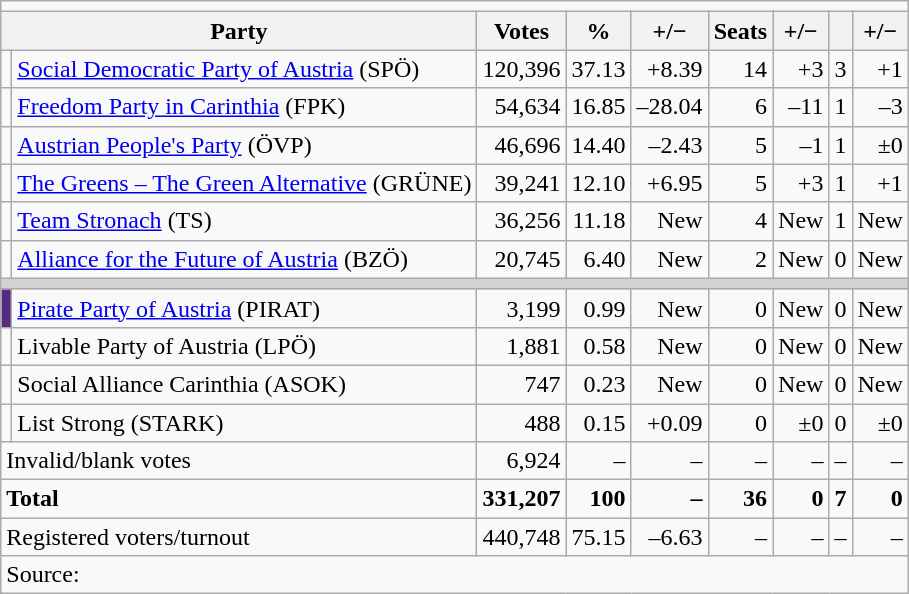<table class=wikitable style=text-align:right>
<tr>
<td align=center colspan=9></td>
</tr>
<tr>
<th colspan=2>Party</th>
<th>Votes</th>
<th>%</th>
<th>+/−</th>
<th>Seats</th>
<th>+/−</th>
<th></th>
<th>+/−</th>
</tr>
<tr>
<td bgcolor=></td>
<td align=left><a href='#'>Social Democratic Party of Austria</a> (SPÖ)</td>
<td>120,396</td>
<td>37.13</td>
<td>+8.39</td>
<td>14</td>
<td>+3</td>
<td>3</td>
<td>+1</td>
</tr>
<tr>
<td bgcolor=></td>
<td align=left><a href='#'>Freedom Party in Carinthia</a> (FPK)</td>
<td>54,634</td>
<td>16.85</td>
<td>–28.04</td>
<td>6</td>
<td>–11</td>
<td>1</td>
<td>–3</td>
</tr>
<tr>
<td bgcolor=></td>
<td align=left><a href='#'>Austrian People's Party</a> (ÖVP)</td>
<td>46,696</td>
<td>14.40</td>
<td>–2.43</td>
<td>5</td>
<td>–1</td>
<td>1</td>
<td>±0</td>
</tr>
<tr>
<td bgcolor=></td>
<td align=left><a href='#'>The Greens – The Green Alternative</a> (GRÜNE)</td>
<td>39,241</td>
<td>12.10</td>
<td>+6.95</td>
<td>5</td>
<td>+3</td>
<td>1</td>
<td>+1</td>
</tr>
<tr>
<td bgcolor=></td>
<td align=left><a href='#'>Team Stronach</a> (TS)</td>
<td>36,256</td>
<td>11.18</td>
<td>New</td>
<td>4</td>
<td>New</td>
<td>1</td>
<td>New</td>
</tr>
<tr>
<td bgcolor=></td>
<td align=left><a href='#'>Alliance for the Future of Austria</a> (BZÖ)</td>
<td>20,745</td>
<td>6.40</td>
<td>New</td>
<td>2</td>
<td>New</td>
<td>0</td>
<td>New</td>
</tr>
<tr>
<td colspan=9 bgcolor=lightgrey></td>
</tr>
<tr>
<td bgcolor=#572B85></td>
<td align=left><a href='#'>Pirate Party of Austria</a> (PIRAT)</td>
<td>3,199</td>
<td>0.99</td>
<td>New</td>
<td>0</td>
<td>New</td>
<td>0</td>
<td>New</td>
</tr>
<tr>
<td></td>
<td align=left>Livable Party of Austria (LPÖ)</td>
<td>1,881</td>
<td>0.58</td>
<td>New</td>
<td>0</td>
<td>New</td>
<td>0</td>
<td>New</td>
</tr>
<tr>
<td></td>
<td align=left>Social Alliance Carinthia (ASOK)</td>
<td>747</td>
<td>0.23</td>
<td>New</td>
<td>0</td>
<td>New</td>
<td>0</td>
<td>New</td>
</tr>
<tr>
<td></td>
<td align=left>List Strong (STARK)</td>
<td>488</td>
<td>0.15</td>
<td>+0.09</td>
<td>0</td>
<td>±0</td>
<td>0</td>
<td>±0</td>
</tr>
<tr>
<td colspan=2 align=left>Invalid/blank votes</td>
<td>6,924</td>
<td>–</td>
<td>–</td>
<td>–</td>
<td>–</td>
<td>–</td>
<td>–</td>
</tr>
<tr>
<td colspan=2 align=left><strong>Total</strong></td>
<td><strong>331,207</strong></td>
<td><strong>100</strong></td>
<td><strong>–</strong></td>
<td><strong>36</strong></td>
<td><strong>0</strong></td>
<td><strong>7</strong></td>
<td><strong>0</strong></td>
</tr>
<tr>
<td align=left colspan=2>Registered voters/turnout</td>
<td>440,748</td>
<td>75.15</td>
<td>–6.63</td>
<td>–</td>
<td>–</td>
<td>–</td>
<td>–</td>
</tr>
<tr>
<td align=left colspan=9>Source: </td>
</tr>
</table>
